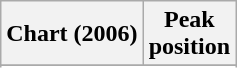<table class="wikitable sortable plainrowheaders">
<tr>
<th scope="col">Chart (2006)</th>
<th scope="col">Peak<br>position</th>
</tr>
<tr>
</tr>
<tr>
</tr>
<tr>
</tr>
<tr>
</tr>
<tr>
</tr>
</table>
